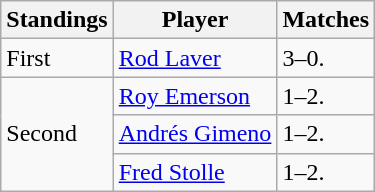<table class="wikitable">
<tr>
<th>Standings</th>
<th>Player</th>
<th>Matches</th>
</tr>
<tr>
<td>First</td>
<td> <a href='#'>Rod Laver</a></td>
<td>3–0.</td>
</tr>
<tr>
<td rowspan=3>Second</td>
<td> <a href='#'>Roy Emerson</a></td>
<td>1–2.</td>
</tr>
<tr>
<td> <a href='#'>Andrés Gimeno</a></td>
<td>1–2.</td>
</tr>
<tr>
<td> <a href='#'>Fred Stolle</a></td>
<td>1–2.</td>
</tr>
</table>
